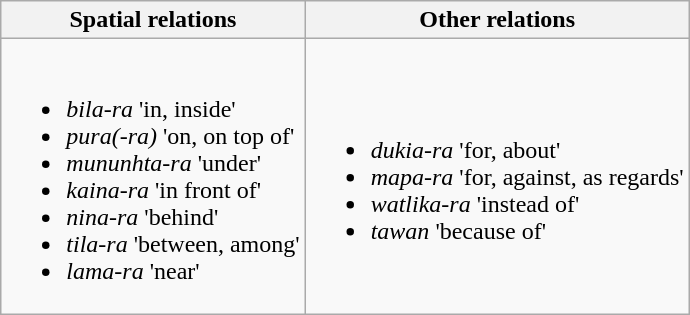<table class="wikitable" style="margin:1em auto 1em auto;">
<tr>
<th>Spatial relations</th>
<th>Other relations</th>
</tr>
<tr>
<td><br><ul><li><em>bila-ra</em> 'in, inside'</li><li><em>pura(-ra)</em> 'on, on top of'</li><li><em>mununhta-ra</em> 'under'</li><li><em>kaina-ra</em> 'in front of'</li><li><em>nina-ra</em> 'behind'</li><li><em>tila-ra</em> 'between, among'</li><li><em>lama-ra</em> 'near'</li></ul></td>
<td><br><ul><li><em>dukia-ra</em> 'for, about'</li><li><em>mapa-ra</em> 'for, against, as regards'</li><li><em>watlika-ra</em> 'instead of'</li><li><em>tawan</em> 'because of'</li></ul></td>
</tr>
</table>
